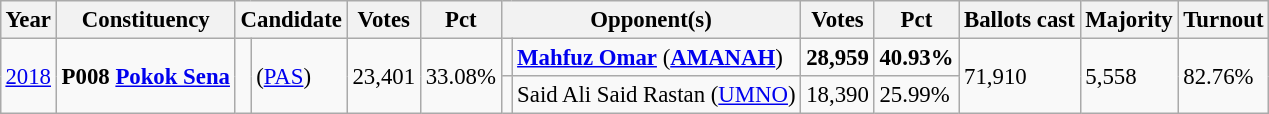<table class="wikitable" style="margin:0.5em ; font-size:95%">
<tr>
<th>Year</th>
<th>Constituency</th>
<th colspan=2>Candidate</th>
<th>Votes</th>
<th>Pct</th>
<th colspan=2>Opponent(s)</th>
<th>Votes</th>
<th>Pct</th>
<th>Ballots cast</th>
<th>Majority</th>
<th>Turnout</th>
</tr>
<tr>
<td rowspan=2><a href='#'>2018</a></td>
<td rowspan=2><strong>P008 <a href='#'>Pokok Sena</a></strong></td>
<td rowspan=2 ></td>
<td rowspan=2> (<a href='#'>PAS</a>)</td>
<td rowspan=2 align="right">23,401</td>
<td rowspan=2>33.08%</td>
<td></td>
<td><strong><a href='#'>Mahfuz Omar</a></strong> (<a href='#'><strong>AMANAH</strong></a>)</td>
<td align="right"><strong>28,959</strong></td>
<td><strong>40.93%</strong></td>
<td rowspan=2>71,910</td>
<td rowspan=2>5,558</td>
<td rowspan=2>82.76%</td>
</tr>
<tr>
<td></td>
<td>Said Ali Said Rastan (<a href='#'>UMNO</a>)</td>
<td align="right">18,390</td>
<td>25.99%</td>
</tr>
</table>
